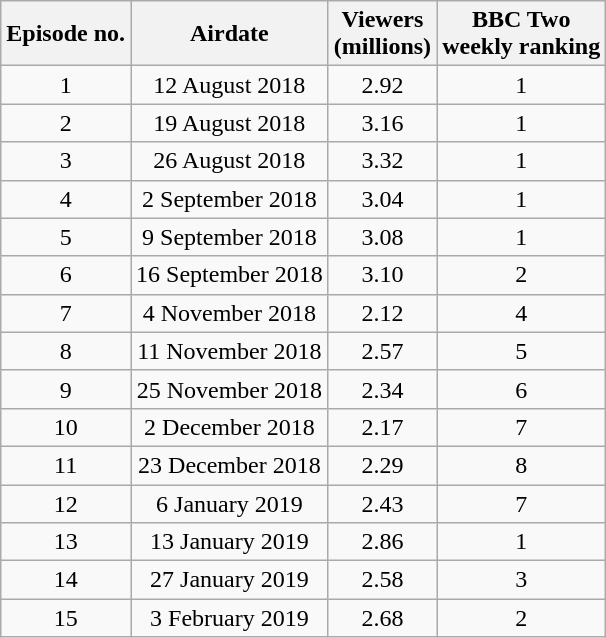<table class="wikitable" style="text-align:center;">
<tr>
<th>Episode no.</th>
<th>Airdate</th>
<th>Viewers<br>(millions)</th>
<th>BBC Two<br>weekly ranking</th>
</tr>
<tr>
<td>1</td>
<td>12 August 2018</td>
<td>2.92</td>
<td>1</td>
</tr>
<tr>
<td>2</td>
<td>19 August 2018</td>
<td>3.16</td>
<td>1</td>
</tr>
<tr>
<td>3</td>
<td>26 August 2018</td>
<td>3.32</td>
<td>1</td>
</tr>
<tr>
<td>4</td>
<td>2 September 2018</td>
<td>3.04</td>
<td>1</td>
</tr>
<tr>
<td>5</td>
<td>9 September 2018</td>
<td>3.08</td>
<td>1</td>
</tr>
<tr>
<td>6</td>
<td>16 September 2018</td>
<td>3.10</td>
<td>2</td>
</tr>
<tr>
<td>7</td>
<td>4 November 2018</td>
<td>2.12</td>
<td>4</td>
</tr>
<tr>
<td>8</td>
<td>11 November 2018</td>
<td>2.57</td>
<td>5</td>
</tr>
<tr>
<td>9</td>
<td>25 November 2018</td>
<td>2.34</td>
<td>6</td>
</tr>
<tr>
<td>10</td>
<td>2 December 2018</td>
<td>2.17</td>
<td>7</td>
</tr>
<tr>
<td>11</td>
<td>23 December 2018</td>
<td>2.29</td>
<td>8</td>
</tr>
<tr>
<td>12</td>
<td>6 January 2019</td>
<td>2.43</td>
<td>7</td>
</tr>
<tr>
<td>13</td>
<td>13 January 2019</td>
<td>2.86</td>
<td>1</td>
</tr>
<tr>
<td>14</td>
<td>27 January 2019</td>
<td>2.58</td>
<td>3</td>
</tr>
<tr>
<td>15</td>
<td>3 February 2019</td>
<td>2.68</td>
<td>2</td>
</tr>
</table>
